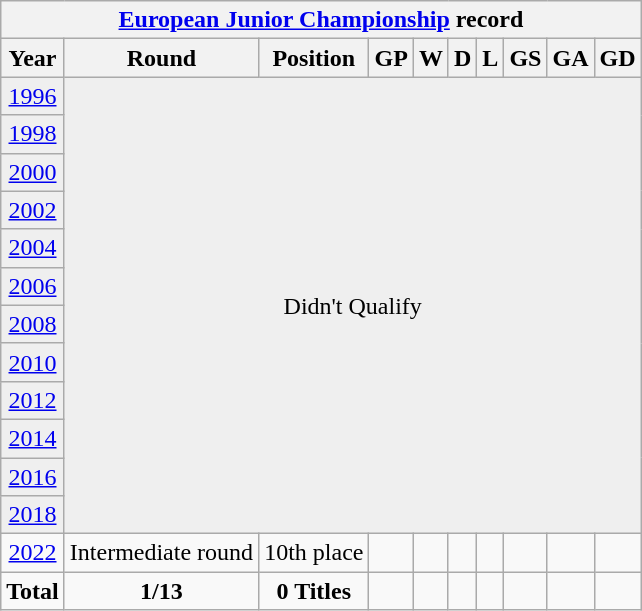<table class="wikitable" style="text-align: center;">
<tr>
<th colspan=10><a href='#'>European Junior Championship</a> record</th>
</tr>
<tr>
<th>Year</th>
<th>Round</th>
<th>Position</th>
<th>GP</th>
<th>W</th>
<th>D</th>
<th>L</th>
<th>GS</th>
<th>GA</th>
<th>GD</th>
</tr>
<tr bgcolor=efefef>
<td> <a href='#'>1996</a></td>
<td colspan=10 rowspan=12>Didn't Qualify</td>
</tr>
<tr bgcolor=efefef>
<td> <a href='#'>1998</a></td>
</tr>
<tr bgcolor=efefef>
<td> <a href='#'>2000</a></td>
</tr>
<tr bgcolor=efefef>
<td> <a href='#'>2002</a></td>
</tr>
<tr bgcolor=efefef>
<td> <a href='#'>2004</a></td>
</tr>
<tr bgcolor=efefef>
<td> <a href='#'>2006</a></td>
</tr>
<tr bgcolor=efefef>
<td> <a href='#'>2008</a></td>
</tr>
<tr bgcolor=efefef>
<td> <a href='#'>2010</a></td>
</tr>
<tr bgcolor=efefef>
<td> <a href='#'>2012</a></td>
</tr>
<tr bgcolor=efefef>
<td> <a href='#'>2014</a></td>
</tr>
<tr bgcolor=efefef>
<td> <a href='#'>2016</a></td>
</tr>
<tr bgcolor=efefef>
<td> <a href='#'>2018</a></td>
</tr>
<tr>
<td> <a href='#'>2022</a></td>
<td>Intermediate round</td>
<td>10th place</td>
<td></td>
<td></td>
<td></td>
<td></td>
<td></td>
<td></td>
<td></td>
</tr>
<tr>
<td><strong>Total</strong></td>
<td><strong>1/13</strong></td>
<td><strong>0 Titles</strong></td>
<td><strong> </strong></td>
<td><strong> </strong></td>
<td><strong> </strong></td>
<td><strong> </strong></td>
<td><strong> </strong></td>
<td><strong> </strong></td>
<td><strong> </strong></td>
</tr>
</table>
